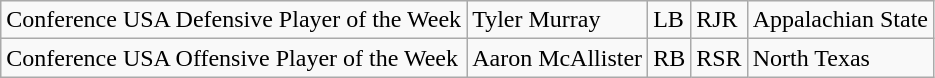<table class="wikitable">
<tr>
<td>Conference USA Defensive Player of the Week</td>
<td>Tyler Murray</td>
<td>LB</td>
<td>RJR</td>
<td>Appalachian State</td>
</tr>
<tr>
<td>Conference USA Offensive Player of the Week</td>
<td>Aaron McAllister</td>
<td>RB</td>
<td>RSR</td>
<td>North Texas</td>
</tr>
</table>
